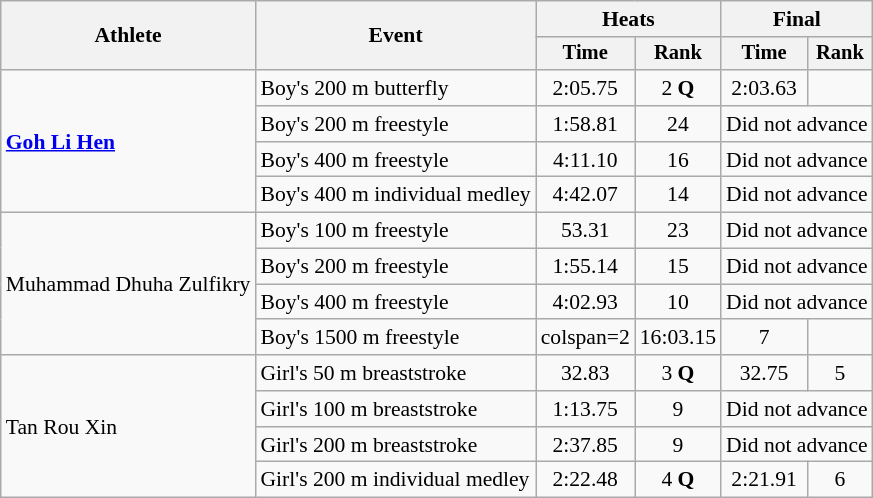<table class=wikitable style=font-size:90%;text-align:center>
<tr>
<th rowspan=2>Athlete</th>
<th rowspan=2>Event</th>
<th colspan=2>Heats</th>
<th colspan=2>Final</th>
</tr>
<tr style=font-size:95%>
<th>Time</th>
<th>Rank</th>
<th>Time</th>
<th>Rank</th>
</tr>
<tr>
<td align=left rowspan=4><strong><a href='#'>Goh Li Hen</a></strong></td>
<td align=left>Boy's 200 m butterfly</td>
<td>2:05.75</td>
<td>2 <strong>Q</strong></td>
<td>2:03.63</td>
<td></td>
</tr>
<tr>
<td align=left>Boy's 200 m freestyle</td>
<td>1:58.81</td>
<td>24</td>
<td colspan="2">Did not advance</td>
</tr>
<tr>
<td align=left>Boy's 400 m freestyle</td>
<td>4:11.10</td>
<td>16</td>
<td colspan="2">Did not advance</td>
</tr>
<tr>
<td align=left>Boy's 400 m individual medley</td>
<td>4:42.07</td>
<td>14</td>
<td colspan="2">Did not advance</td>
</tr>
<tr>
<td align=left rowspan=4>Muhammad Dhuha Zulfikry</td>
<td align=left>Boy's 100 m freestyle</td>
<td>53.31</td>
<td>23</td>
<td colspan="2">Did not advance</td>
</tr>
<tr>
<td align=left>Boy's 200 m freestyle</td>
<td>1:55.14</td>
<td>15</td>
<td colspan="2">Did not advance</td>
</tr>
<tr>
<td align=left>Boy's 400 m freestyle</td>
<td>4:02.93</td>
<td>10</td>
<td colspan="2">Did not advance</td>
</tr>
<tr>
<td align=left>Boy's 1500 m freestyle</td>
<td>colspan=2 </td>
<td>16:03.15</td>
<td>7</td>
</tr>
<tr>
<td align=left rowspan=4>Tan Rou Xin</td>
<td align=left>Girl's 50 m breaststroke</td>
<td>32.83</td>
<td>3 <strong>Q</strong></td>
<td>32.75</td>
<td>5</td>
</tr>
<tr>
<td align=left>Girl's 100 m breaststroke</td>
<td>1:13.75</td>
<td>9</td>
<td colspan="2">Did not advance</td>
</tr>
<tr>
<td align=left>Girl's 200 m breaststroke</td>
<td>2:37.85</td>
<td>9</td>
<td colspan="2">Did not advance</td>
</tr>
<tr>
<td align=left>Girl's 200 m individual medley</td>
<td>2:22.48</td>
<td>4 <strong>Q</strong></td>
<td>2:21.91</td>
<td>6</td>
</tr>
</table>
